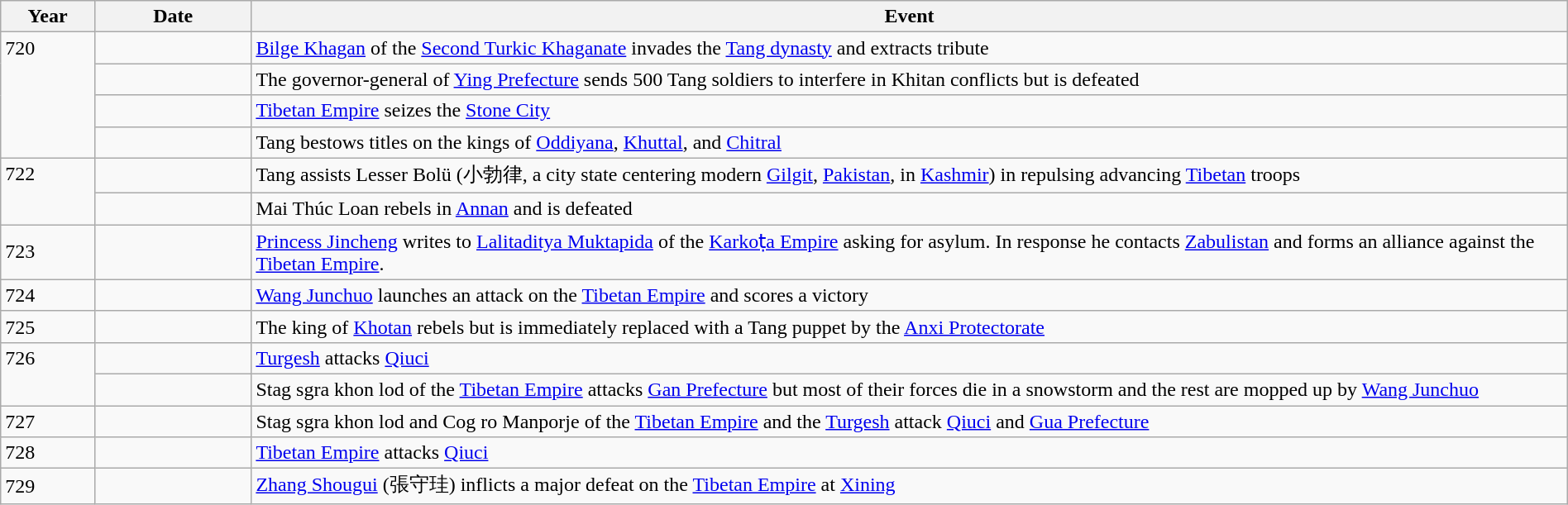<table class="wikitable" width="100%">
<tr>
<th style="width:6%">Year</th>
<th style="width:10%">Date</th>
<th>Event</th>
</tr>
<tr>
<td rowspan="4" valign="top">720</td>
<td></td>
<td><a href='#'>Bilge Khagan</a> of the <a href='#'>Second Turkic Khaganate</a> invades the <a href='#'>Tang dynasty</a> and extracts tribute</td>
</tr>
<tr>
<td></td>
<td>The governor-general of <a href='#'>Ying Prefecture</a> sends 500 Tang soldiers to interfere in Khitan conflicts but is defeated</td>
</tr>
<tr>
<td></td>
<td><a href='#'>Tibetan Empire</a> seizes the <a href='#'>Stone City</a></td>
</tr>
<tr>
<td></td>
<td>Tang bestows titles on the kings of <a href='#'>Oddiyana</a>, <a href='#'>Khuttal</a>, and <a href='#'>Chitral</a></td>
</tr>
<tr>
<td rowspan="2" valign="top">722</td>
<td></td>
<td>Tang assists Lesser Bolü (小勃律, a city state centering modern <a href='#'>Gilgit</a>, <a href='#'>Pakistan</a>, in <a href='#'>Kashmir</a>) in repulsing advancing <a href='#'>Tibetan</a> troops</td>
</tr>
<tr>
<td></td>
<td>Mai Thúc Loan rebels in <a href='#'>Annan</a> and is defeated</td>
</tr>
<tr>
<td>723</td>
<td></td>
<td><a href='#'>Princess Jincheng</a> writes to <a href='#'>Lalitaditya Muktapida</a> of the <a href='#'>Karkoṭa Empire</a> asking for asylum. In response he contacts <a href='#'>Zabulistan</a> and forms an alliance against the <a href='#'>Tibetan Empire</a>.</td>
</tr>
<tr>
<td>724</td>
<td></td>
<td><a href='#'>Wang Junchuo</a> launches an attack on the <a href='#'>Tibetan Empire</a> and scores a victory</td>
</tr>
<tr>
<td>725</td>
<td></td>
<td>The king of <a href='#'>Khotan</a> rebels but is immediately replaced with a Tang puppet by the <a href='#'>Anxi Protectorate</a></td>
</tr>
<tr>
<td rowspan="2" valign="top">726</td>
<td></td>
<td><a href='#'>Turgesh</a> attacks <a href='#'>Qiuci</a></td>
</tr>
<tr>
<td></td>
<td>Stag sgra khon lod of the <a href='#'>Tibetan Empire</a> attacks <a href='#'>Gan Prefecture</a> but most of their forces die in a snowstorm and the rest are mopped up by <a href='#'>Wang Junchuo</a></td>
</tr>
<tr>
<td>727</td>
<td></td>
<td>Stag sgra khon lod and Cog ro Manporje of the <a href='#'>Tibetan Empire</a> and the <a href='#'>Turgesh</a> attack <a href='#'>Qiuci</a> and <a href='#'>Gua Prefecture</a></td>
</tr>
<tr>
<td>728</td>
<td></td>
<td><a href='#'>Tibetan Empire</a> attacks <a href='#'>Qiuci</a></td>
</tr>
<tr>
<td>729</td>
<td></td>
<td><a href='#'>Zhang Shougui</a> (張守珪) inflicts a major defeat on the <a href='#'>Tibetan Empire</a> at <a href='#'>Xining</a></td>
</tr>
</table>
